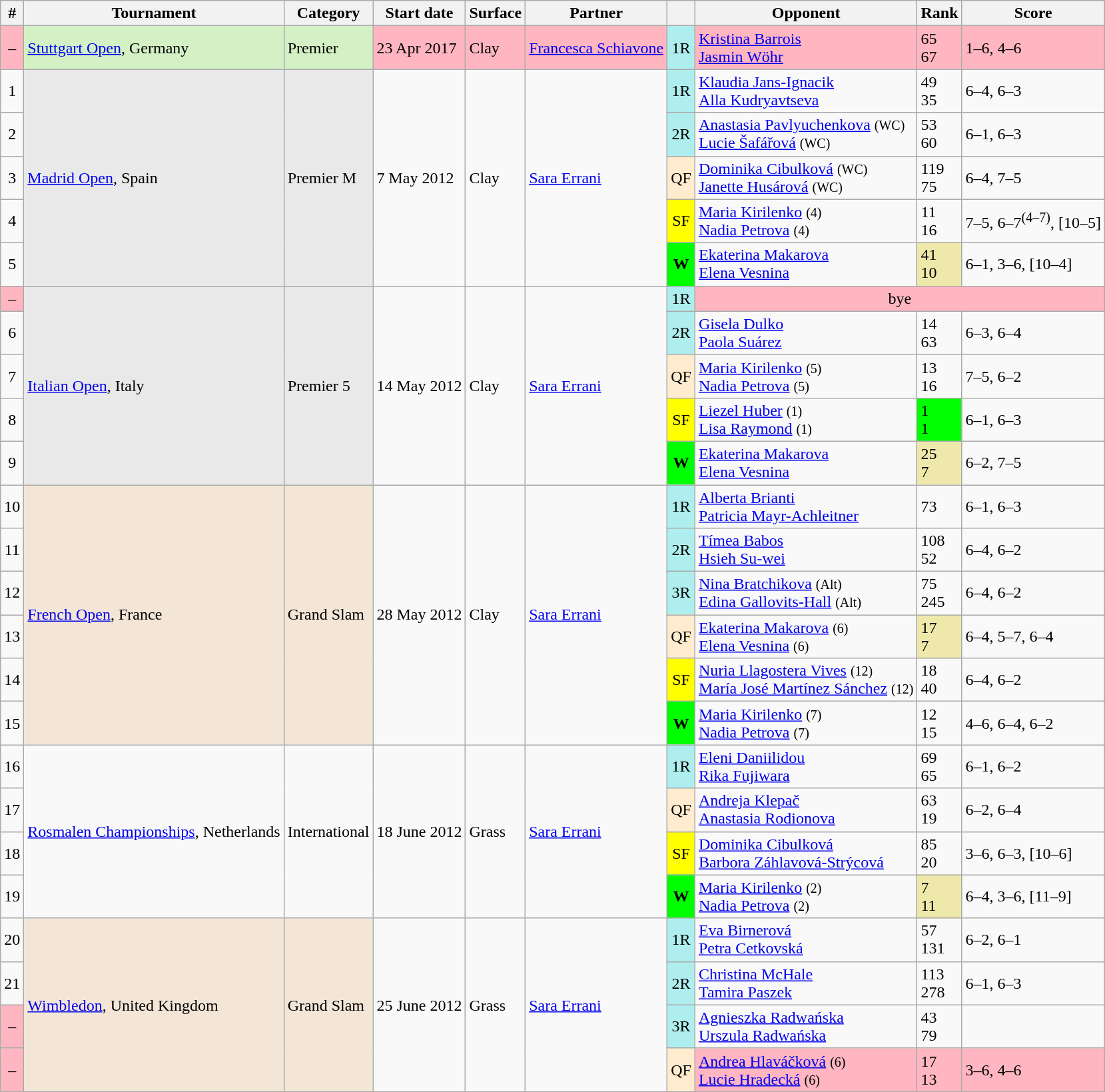<table class="wikitable sortable">
<tr>
<th scope="col">#</th>
<th scope="col">Tournament</th>
<th scope="col">Category</th>
<th scope="col">Start date</th>
<th scope="col">Surface</th>
<th scope="col">Partner</th>
<th scope="col"></th>
<th scope="col">Opponent</th>
<th scope="col">Rank</th>
<th class="unsortable" scope="col">Score</th>
</tr>
<tr bgcolor="lightpink">
<td align="center">–</td>
<td bgcolor="#D4F1C5"><a href='#'>Stuttgart Open</a>, Germany</td>
<td bgcolor="#D4F1C5">Premier</td>
<td>23 Apr 2017</td>
<td>Clay</td>
<td> <a href='#'>Francesca Schiavone</a></td>
<td bgcolor=afeeee align="center">1R</td>
<td> <a href='#'>Kristina Barrois</a><br> <a href='#'>Jasmin Wöhr</a></td>
<td>65<br>67</td>
<td>1–6, 4–6</td>
</tr>
<tr>
<td align="center">1</td>
<td rowspan=5 bgcolor="#e9e9e9"><a href='#'>Madrid Open</a>, Spain</td>
<td rowspan=5 bgcolor="#e9e9e9">Premier M</td>
<td rowspan=5>7 May 2012</td>
<td rowspan=5>Clay</td>
<td rowspan=5> <a href='#'>Sara Errani</a></td>
<td bgcolor=afeeee align="center">1R</td>
<td> <a href='#'>Klaudia Jans-Ignacik</a><br> <a href='#'>Alla Kudryavtseva</a></td>
<td>49<br>35</td>
<td>6–4, 6–3</td>
</tr>
<tr>
<td align="center">2</td>
<td bgcolor=afeeee align="center">2R</td>
<td> <a href='#'>Anastasia Pavlyuchenkova</a> <small>(WC)</small><br> <a href='#'>Lucie Šafářová</a> <small>(WC)</small></td>
<td>53<br>60</td>
<td>6–1, 6–3</td>
</tr>
<tr>
<td align="center">3</td>
<td bgcolor=ffebcd align="center">QF</td>
<td> <a href='#'>Dominika Cibulková</a> <small>(WC)</small><br> <a href='#'>Janette Husárová</a> <small>(WC)</small></td>
<td>119<br>75</td>
<td>6–4, 7–5</td>
</tr>
<tr>
<td align="center">4</td>
<td bgcolor=yellow align="center">SF</td>
<td> <a href='#'>Maria Kirilenko</a> <small>(4)</small><br> <a href='#'>Nadia Petrova</a> <small>(4)</small></td>
<td>11<br>16</td>
<td>7–5, 6–7<sup>(4–7)</sup>, [10–5]</td>
</tr>
<tr>
<td align="center">5</td>
<td bgcolor=lime align="center"><strong>W</strong></td>
<td> <a href='#'>Ekaterina Makarova</a><br> <a href='#'>Elena Vesnina</a></td>
<td align="left" bgcolor=EEE8AA>41<br>10</td>
<td>6–1, 3–6, [10–4]</td>
</tr>
<tr>
<td align="center"  bgcolor="lightpink">–</td>
<td rowspan=5 bgcolor="#E9E9E9"><a href='#'>Italian Open</a>, Italy</td>
<td rowspan=5 bgcolor="#E9E9E9">Premier 5</td>
<td rowspan=5>14 May 2012</td>
<td rowspan=5>Clay</td>
<td rowspan=5> <a href='#'>Sara Errani</a></td>
<td bgcolor=afeeee align="center">1R</td>
<td colspan=3 align=center bgcolor="lightpink">bye</td>
</tr>
<tr>
<td align="center">6</td>
<td bgcolor=afeeee align="center">2R</td>
<td> <a href='#'>Gisela Dulko</a><br> <a href='#'>Paola Suárez</a></td>
<td>14<br>63</td>
<td>6–3, 6–4</td>
</tr>
<tr>
<td align="center">7</td>
<td bgcolor=ffebcd align="center">QF</td>
<td> <a href='#'>Maria Kirilenko</a> <small>(5)</small><br> <a href='#'>Nadia Petrova</a> <small>(5)</small></td>
<td>13<br>16</td>
<td>7–5, 6–2</td>
</tr>
<tr>
<td align="center">8</td>
<td bgcolor=yellow align="center">SF</td>
<td> <a href='#'>Liezel Huber</a> <small>(1)</small><br> <a href='#'>Lisa Raymond</a> <small>(1)</small></td>
<td align="left" bgcolor=lime>1<br>1</td>
<td>6–1, 6–3</td>
</tr>
<tr>
<td align="center">9</td>
<td bgcolor=lime align="center"><strong>W</strong></td>
<td> <a href='#'>Ekaterina Makarova</a><br> <a href='#'>Elena Vesnina</a></td>
<td align="left" bgcolor=EEE8AA>25<br>7</td>
<td>6–2, 7–5</td>
</tr>
<tr>
<td align="center">10</td>
<td rowspan=6 bgcolor=f3e6d7><a href='#'>French Open</a>, France</td>
<td rowspan=6 bgcolor=f3e6d7>Grand Slam</td>
<td rowspan=6>28 May 2012</td>
<td rowspan=6>Clay</td>
<td rowspan=6> <a href='#'>Sara Errani</a></td>
<td bgcolor=afeeee align="center">1R</td>
<td> <a href='#'>Alberta Brianti</a><br> <a href='#'>Patricia Mayr-Achleitner</a></td>
<td>73<br></td>
<td>6–1, 6–3</td>
</tr>
<tr>
<td align="center">11</td>
<td bgcolor=afeeee align="center">2R</td>
<td> <a href='#'>Tímea Babos</a><br> <a href='#'>Hsieh Su-wei</a></td>
<td>108<br>52</td>
<td>6–4, 6–2</td>
</tr>
<tr>
<td align="center">12</td>
<td bgcolor=afeeee align="center">3R</td>
<td> <a href='#'>Nina Bratchikova</a> <small>(Alt)</small><br> <a href='#'>Edina Gallovits-Hall</a> <small>(Alt)</small></td>
<td>75<br>245</td>
<td>6–4, 6–2</td>
</tr>
<tr>
<td align="center">13</td>
<td bgcolor=ffebcd align="center">QF</td>
<td> <a href='#'>Ekaterina Makarova</a> <small>(6)</small><br> <a href='#'>Elena Vesnina</a> <small>(6)</small></td>
<td align="left" bgcolor=EEE8AA>17<br>7</td>
<td>6–4, 5–7, 6–4</td>
</tr>
<tr>
<td align="center">14</td>
<td bgcolor=yellow align="center">SF</td>
<td> <a href='#'>Nuria Llagostera Vives</a> <small>(12)</small><br> <a href='#'>María José Martínez Sánchez</a> <small>(12)</small></td>
<td>18<br>40</td>
<td>6–4, 6–2</td>
</tr>
<tr>
<td align="center">15</td>
<td bgcolor=lime align="center"><strong>W</strong></td>
<td> <a href='#'>Maria Kirilenko</a> <small>(7)</small><br> <a href='#'>Nadia Petrova</a> <small>(7)</small></td>
<td>12<br>15</td>
<td>4–6, 6–4, 6–2</td>
</tr>
<tr>
<td align="center">16</td>
<td rowspan=4><a href='#'>Rosmalen Championships</a>, Netherlands</td>
<td rowspan=4>International</td>
<td rowspan=4>18 June 2012</td>
<td rowspan=4>Grass</td>
<td rowspan=4> <a href='#'>Sara Errani</a></td>
<td bgcolor=afeeee align="center">1R</td>
<td> <a href='#'>Eleni Daniilidou</a><br> <a href='#'>Rika Fujiwara</a></td>
<td>69<br>65</td>
<td>6–1, 6–2</td>
</tr>
<tr>
<td align="center">17</td>
<td bgcolor=ffebcd align="center">QF</td>
<td> <a href='#'>Andreja Klepač</a><br> <a href='#'>Anastasia Rodionova</a></td>
<td>63<br>19</td>
<td>6–2, 6–4</td>
</tr>
<tr>
<td align="center">18</td>
<td bgcolor=yellow align="center">SF</td>
<td> <a href='#'>Dominika Cibulková</a><br> <a href='#'>Barbora Záhlavová-Strýcová</a></td>
<td>85<br>20</td>
<td>3–6, 6–3, [10–6]</td>
</tr>
<tr>
<td align="center">19</td>
<td bgcolor=lime align="center"><strong>W</strong></td>
<td> <a href='#'>Maria Kirilenko</a> <small>(2)</small><br> <a href='#'>Nadia Petrova</a> <small>(2)</small></td>
<td align="left" bgcolor=EEE8AA>7<br>11</td>
<td>6–4, 3–6, [11–9]</td>
</tr>
<tr>
<td align="center">20</td>
<td rowspan=4 bgcolor=f3e6d7><a href='#'>Wimbledon</a>, United Kingdom</td>
<td rowspan=4 bgcolor=f3e6d7>Grand Slam</td>
<td rowspan=4>25 June 2012</td>
<td rowspan=4>Grass</td>
<td rowspan=4> <a href='#'>Sara Errani</a></td>
<td bgcolor=afeeee align="center">1R</td>
<td> <a href='#'>Eva Birnerová</a><br> <a href='#'>Petra Cetkovská</a></td>
<td>57<br>131</td>
<td>6–2, 6–1</td>
</tr>
<tr>
<td align="center">21</td>
<td bgcolor=afeeee align="center">2R</td>
<td> <a href='#'>Christina McHale</a><br> <a href='#'>Tamira Paszek</a></td>
<td>113<br>278</td>
<td>6–1, 6–3</td>
</tr>
<tr>
<td align="center"  bgcolor="lightpink">–</td>
<td bgcolor=afeeee align="center">3R</td>
<td> <a href='#'>Agnieszka Radwańska</a><br> <a href='#'>Urszula Radwańska</a></td>
<td>43<br>79</td>
<td></td>
</tr>
<tr>
<td bgcolor="lightpink" align=center>–</td>
<td bgcolor=ffebcd align="center">QF</td>
<td bgcolor="lightpink"> <a href='#'>Andrea Hlaváčková</a> <small>(6)</small><br> <a href='#'>Lucie Hradecká</a> <small>(6)</small></td>
<td bgcolor="lightpink" bgcolor=white>17<br>13</td>
<td bgcolor="lightpink">3–6, 4–6</td>
</tr>
</table>
